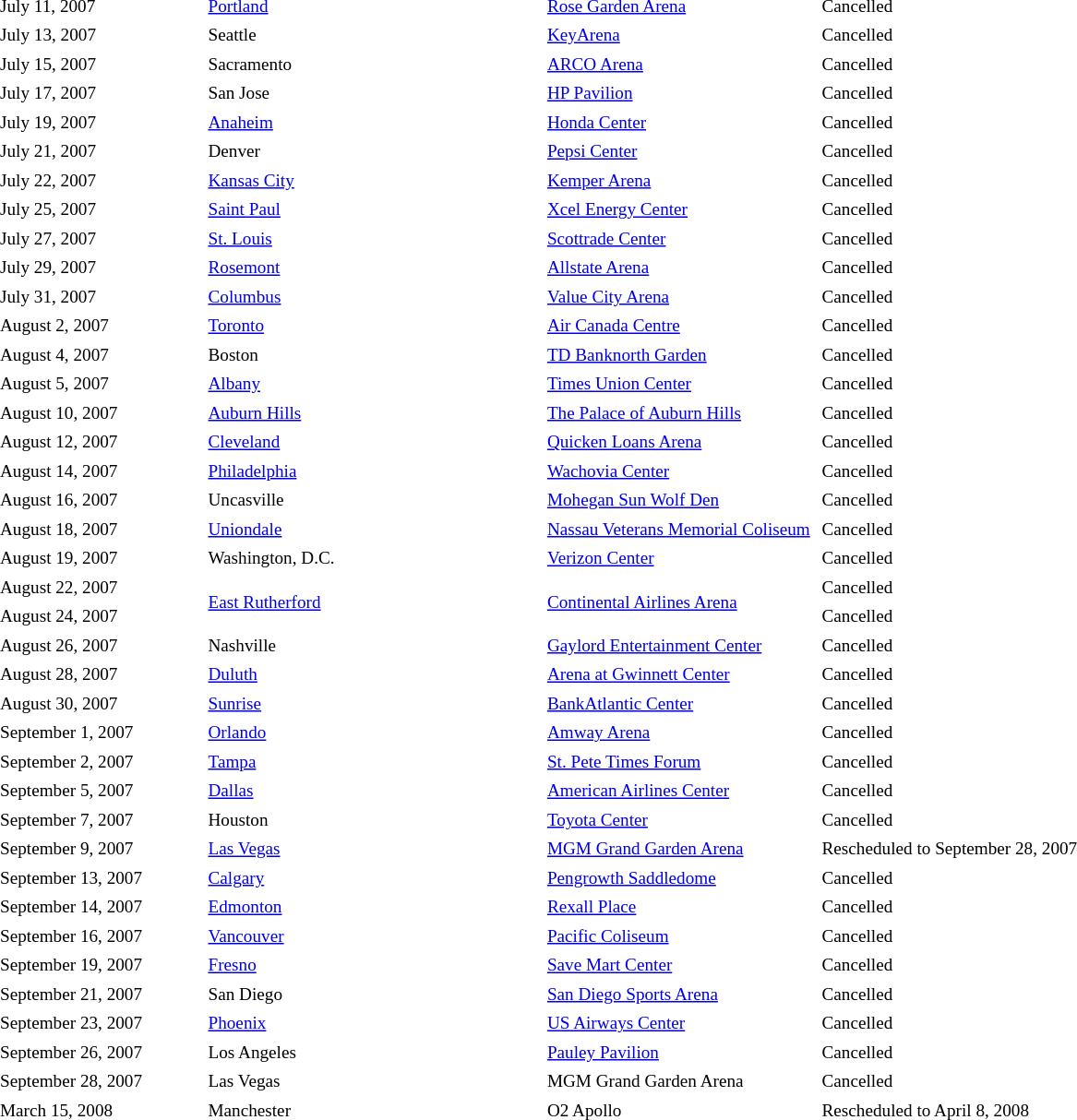<table cellpadding="2" style="border: 0px solid darkgray; font-size:80%">
<tr>
<th width="150"></th>
<th width="250"></th>
<th width="200"></th>
<th width="700"></th>
</tr>
<tr border="0">
<td>July 11, 2007</td>
<td><a href='#'>Portland</a></td>
<td><a href='#'>Rose Garden Arena</a></td>
<td>Cancelled</td>
</tr>
<tr>
<td>July 13, 2007</td>
<td>Seattle</td>
<td><a href='#'>KeyArena</a></td>
<td>Cancelled</td>
</tr>
<tr>
<td>July 15, 2007</td>
<td>Sacramento</td>
<td><a href='#'>ARCO Arena</a></td>
<td>Cancelled</td>
</tr>
<tr>
<td>July 17, 2007</td>
<td>San Jose</td>
<td><a href='#'>HP Pavilion</a></td>
<td>Cancelled</td>
</tr>
<tr>
<td>July 19, 2007</td>
<td><a href='#'>Anaheim</a></td>
<td><a href='#'>Honda Center</a></td>
<td>Cancelled</td>
</tr>
<tr>
<td>July 21, 2007</td>
<td>Denver</td>
<td><a href='#'>Pepsi Center</a></td>
<td>Cancelled</td>
</tr>
<tr>
<td>July 22, 2007</td>
<td><a href='#'>Kansas City</a></td>
<td><a href='#'>Kemper Arena</a></td>
<td>Cancelled</td>
</tr>
<tr>
<td>July 25, 2007</td>
<td><a href='#'>Saint Paul</a></td>
<td><a href='#'>Xcel Energy Center</a></td>
<td>Cancelled</td>
</tr>
<tr>
<td>July 27, 2007</td>
<td><a href='#'>St. Louis</a></td>
<td><a href='#'>Scottrade Center</a></td>
<td>Cancelled</td>
</tr>
<tr>
<td>July 29, 2007</td>
<td><a href='#'>Rosemont</a></td>
<td><a href='#'>Allstate Arena</a></td>
<td>Cancelled</td>
</tr>
<tr>
<td>July 31, 2007</td>
<td><a href='#'>Columbus</a></td>
<td><a href='#'>Value City Arena</a></td>
<td>Cancelled</td>
</tr>
<tr>
<td>August 2, 2007</td>
<td><a href='#'>Toronto</a></td>
<td><a href='#'>Air Canada Centre</a></td>
<td>Cancelled</td>
</tr>
<tr>
<td>August 4, 2007</td>
<td>Boston</td>
<td><a href='#'>TD Banknorth Garden</a></td>
<td>Cancelled</td>
</tr>
<tr>
<td>August 5, 2007</td>
<td><a href='#'>Albany</a></td>
<td><a href='#'>Times Union Center</a></td>
<td>Cancelled</td>
</tr>
<tr>
<td>August 10, 2007</td>
<td><a href='#'>Auburn Hills</a></td>
<td><a href='#'>The Palace of Auburn Hills</a></td>
<td>Cancelled</td>
</tr>
<tr>
<td>August 12, 2007</td>
<td><a href='#'>Cleveland</a></td>
<td><a href='#'>Quicken Loans Arena</a></td>
<td>Cancelled</td>
</tr>
<tr>
<td>August 14, 2007</td>
<td><a href='#'>Philadelphia</a></td>
<td><a href='#'>Wachovia Center</a></td>
<td>Cancelled</td>
</tr>
<tr>
<td>August 16, 2007</td>
<td>Uncasville</td>
<td><a href='#'>Mohegan Sun Wolf Den</a></td>
<td>Cancelled</td>
</tr>
<tr>
<td>August 18, 2007</td>
<td><a href='#'>Uniondale</a></td>
<td><a href='#'>Nassau Veterans Memorial Coliseum</a></td>
<td>Cancelled</td>
</tr>
<tr>
<td>August 19, 2007</td>
<td>Washington, D.C.</td>
<td><a href='#'>Verizon Center</a></td>
<td>Cancelled</td>
</tr>
<tr>
<td>August 22, 2007</td>
<td rowspan="2"><a href='#'>East Rutherford</a></td>
<td rowspan="2"><a href='#'>Continental Airlines Arena</a></td>
<td>Cancelled</td>
</tr>
<tr>
<td>August 24, 2007</td>
<td>Cancelled</td>
</tr>
<tr>
<td>August 26, 2007</td>
<td>Nashville</td>
<td><a href='#'>Gaylord Entertainment Center</a></td>
<td>Cancelled</td>
</tr>
<tr>
<td>August 28, 2007</td>
<td><a href='#'>Duluth</a></td>
<td><a href='#'>Arena at Gwinnett Center</a></td>
<td>Cancelled</td>
</tr>
<tr>
<td>August 30, 2007</td>
<td><a href='#'>Sunrise</a></td>
<td><a href='#'>BankAtlantic Center</a></td>
<td>Cancelled</td>
</tr>
<tr>
<td>September 1, 2007</td>
<td><a href='#'>Orlando</a></td>
<td><a href='#'>Amway Arena</a></td>
<td>Cancelled</td>
</tr>
<tr>
<td>September 2, 2007</td>
<td><a href='#'>Tampa</a></td>
<td><a href='#'>St. Pete Times Forum</a></td>
<td>Cancelled</td>
</tr>
<tr>
<td>September 5, 2007</td>
<td><a href='#'>Dallas</a></td>
<td><a href='#'>American Airlines Center</a></td>
<td>Cancelled</td>
</tr>
<tr>
<td>September 7, 2007</td>
<td>Houston</td>
<td><a href='#'>Toyota Center</a></td>
<td>Cancelled</td>
</tr>
<tr>
<td>September 9, 2007</td>
<td><a href='#'>Las Vegas</a></td>
<td><a href='#'>MGM Grand Garden Arena</a></td>
<td>Rescheduled to September 28, 2007</td>
</tr>
<tr>
<td>September 13, 2007</td>
<td><a href='#'>Calgary</a></td>
<td><a href='#'>Pengrowth Saddledome</a></td>
<td>Cancelled</td>
</tr>
<tr>
<td>September 14, 2007</td>
<td><a href='#'>Edmonton</a></td>
<td><a href='#'>Rexall Place</a></td>
<td>Cancelled</td>
</tr>
<tr>
<td>September 16, 2007</td>
<td><a href='#'>Vancouver</a></td>
<td><a href='#'>Pacific Coliseum</a></td>
<td>Cancelled</td>
</tr>
<tr>
<td>September 19, 2007</td>
<td><a href='#'>Fresno</a></td>
<td><a href='#'>Save Mart Center</a></td>
<td>Cancelled</td>
</tr>
<tr>
<td>September 21, 2007</td>
<td>San Diego</td>
<td><a href='#'>San Diego Sports Arena</a></td>
<td>Cancelled</td>
</tr>
<tr>
<td>September 23, 2007</td>
<td><a href='#'>Phoenix</a></td>
<td><a href='#'>US Airways Center</a></td>
<td>Cancelled</td>
</tr>
<tr>
<td>September 26, 2007</td>
<td>Los Angeles</td>
<td><a href='#'>Pauley Pavilion</a></td>
<td>Cancelled</td>
</tr>
<tr>
<td>September 28, 2007</td>
<td>Las Vegas</td>
<td>MGM Grand Garden Arena</td>
<td>Cancelled</td>
</tr>
<tr>
<td>March 15, 2008</td>
<td>Manchester</td>
<td>O2 Apollo</td>
<td>Rescheduled to April 8, 2008</td>
</tr>
</table>
